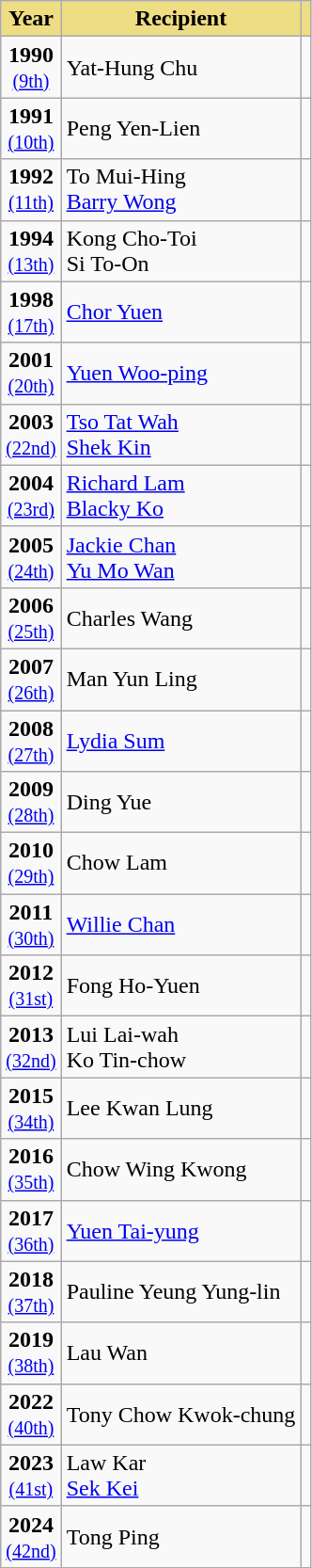<table class="wikitable">
<tr>
<th style="background-color: #eedd82; color:black;">Year</th>
<th style="background-color: #eedd82; color:black;">Recipient</th>
<th style="background-color: #eedd82; color:black;"></th>
</tr>
<tr>
<td align="center"><strong>1990</strong><br><small><a href='#'>(9th)</a></small></td>
<td>Yat-Hung Chu</td>
<td></td>
</tr>
<tr>
<td align="center"><strong>1991</strong><br><small><a href='#'>(10th)</a></small></td>
<td>Peng Yen-Lien</td>
<td></td>
</tr>
<tr>
<td align="center"><strong>1992</strong><br><small><a href='#'>(11th)</a></small></td>
<td>To Mui-Hing<br><a href='#'>Barry Wong</a></td>
<td></td>
</tr>
<tr>
<td align="center"><strong>1994</strong><br><small><a href='#'>(13th)</a></small></td>
<td>Kong Cho-Toi<br>Si To-On</td>
<td></td>
</tr>
<tr>
<td align="center"><strong>1998</strong><br><small><a href='#'>(17th)</a></small></td>
<td><a href='#'>Chor Yuen</a></td>
<td></td>
</tr>
<tr>
<td align="center"><strong>2001</strong><br><small><a href='#'>(20th)</a></small></td>
<td><a href='#'>Yuen Woo-ping</a></td>
<td></td>
</tr>
<tr>
<td align="center"><strong>2003</strong><br><small><a href='#'>(22nd)</a></small></td>
<td><a href='#'>Tso Tat Wah</a><br><a href='#'>Shek Kin</a></td>
<td></td>
</tr>
<tr>
<td align="center"><strong>2004</strong><br><small><a href='#'>(23rd)</a></small></td>
<td><a href='#'>Richard Lam</a><br><a href='#'>Blacky Ko</a></td>
<td></td>
</tr>
<tr>
<td align="center"><strong>2005</strong><br><small><a href='#'>(24th)</a></small></td>
<td><a href='#'>Jackie Chan</a><br><a href='#'>Yu Mo Wan</a></td>
<td></td>
</tr>
<tr>
<td align="center"><strong>2006</strong><br><small><a href='#'>(25th)</a></small></td>
<td>Charles Wang</td>
<td></td>
</tr>
<tr>
<td align="center"><strong>2007</strong><br><small><a href='#'>(26th)</a></small></td>
<td>Man Yun Ling</td>
<td></td>
</tr>
<tr>
<td align="center"><strong>2008</strong><br><small><a href='#'>(27th)</a></small></td>
<td><a href='#'>Lydia Sum</a></td>
<td></td>
</tr>
<tr>
<td align="center"><strong>2009</strong><br><small><a href='#'>(28th)</a></small></td>
<td>Ding Yue</td>
<td></td>
</tr>
<tr>
<td align="center"><strong>2010</strong><br><small><a href='#'>(29th)</a></small></td>
<td>Chow Lam</td>
<td></td>
</tr>
<tr>
<td align="center"><strong>2011</strong><br><small><a href='#'>(30th)</a></small></td>
<td><a href='#'>Willie Chan</a></td>
<td></td>
</tr>
<tr>
<td align="center"><strong>2012</strong><br><small><a href='#'>(31st)</a></small></td>
<td>Fong Ho-Yuen</td>
<td></td>
</tr>
<tr>
<td align="center"><strong>2013</strong><br><small><a href='#'>(32nd)</a></small></td>
<td>Lui Lai-wah<br>Ko Tin-chow</td>
<td></td>
</tr>
<tr>
<td align="center"><strong>2015</strong><br><small><a href='#'>(34th)</a></small></td>
<td>Lee Kwan Lung</td>
<td></td>
</tr>
<tr>
<td align="center"><strong>2016</strong><br><small><a href='#'>(35th)</a></small></td>
<td>Chow Wing Kwong</td>
<td></td>
</tr>
<tr>
<td align="center"><strong>2017</strong><br><small><a href='#'>(36th)</a></small></td>
<td><a href='#'>Yuen Tai-yung</a></td>
<td></td>
</tr>
<tr>
<td align="center"><strong>2018</strong><br><small><a href='#'>(37th)</a></small></td>
<td>Pauline Yeung Yung-lin</td>
<td></td>
</tr>
<tr>
<td align="center"><strong>2019</strong><br><small><a href='#'>(38th)</a></small></td>
<td>Lau Wan</td>
<td></td>
</tr>
<tr>
<td align="center"><strong>2022</strong><br><small><a href='#'>(40th)</a></small></td>
<td>Tony Chow Kwok-chung</td>
<td></td>
</tr>
<tr>
<td align="center"><strong>2023</strong><br><small><a href='#'>(41st)</a></small></td>
<td>Law Kar<br><a href='#'>Sek Kei</a></td>
<td></td>
</tr>
<tr>
<td align="center"><strong>2024</strong><br><small><a href='#'>(42nd)</a></small></td>
<td>Tong Ping</td>
<td></td>
</tr>
</table>
